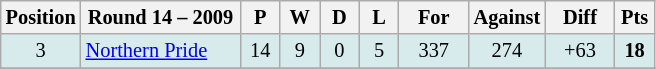<table class="wikitable" style="text-align:center; font-size:85%;">
<tr>
<th width=40 abbr="Position">Position</th>
<th width=100>Round 14 – 2009</th>
<th width=20 abbr="Played">P</th>
<th width=20 abbr="Won">W</th>
<th width=20 abbr="Drawn">D</th>
<th width=20 abbr="Lost">L</th>
<th width=40 abbr="Points for">For</th>
<th width=40 abbr="Points against">Against</th>
<th width=40 abbr="Points difference">Diff</th>
<th width=20 abbr="Points">Pts</th>
</tr>
<tr style="background: #d7ebed;">
<td>3</td>
<td style="text-align:left;"> <a href='#'>Northern Pride</a></td>
<td>14</td>
<td>9</td>
<td>0</td>
<td>5</td>
<td>337</td>
<td>274</td>
<td>+63</td>
<td><strong>18</strong></td>
</tr>
<tr>
</tr>
</table>
